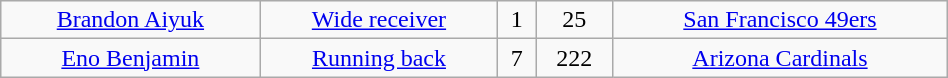<table class="wikitable" style="width:50%;">
<tr align="center" bgcolor="">
<td><a href='#'>Brandon Aiyuk</a></td>
<td><a href='#'>Wide receiver</a></td>
<td>1</td>
<td>25</td>
<td><a href='#'>San Francisco 49ers</a></td>
</tr>
<tr align="center" bgcolor="">
<td><a href='#'>Eno Benjamin</a></td>
<td><a href='#'>Running back</a></td>
<td>7</td>
<td>222</td>
<td><a href='#'>Arizona Cardinals</a></td>
</tr>
</table>
